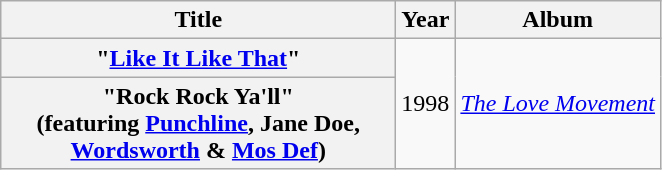<table class="wikitable plainrowheaders" style="text-align:center;">
<tr>
<th scope="col" style="width:16em;">Title</th>
<th scope="col">Year</th>
<th scope="col">Album</th>
</tr>
<tr>
<th scope="row">"<a href='#'>Like It Like That</a>"</th>
<td rowspan="2">1998</td>
<td rowspan="2"><em><a href='#'>The Love Movement</a></em></td>
</tr>
<tr>
<th scope="row">"Rock Rock Ya'll"<br><span>(featuring <a href='#'>Punchline</a>, Jane Doe, <a href='#'>Wordsworth</a> & <a href='#'>Mos Def</a>)</span></th>
</tr>
</table>
